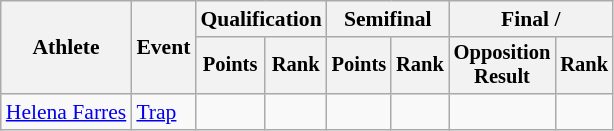<table class=wikitable style=font-size:90%;text-align:center>
<tr>
<th rowspan=2>Athlete</th>
<th rowspan=2>Event</th>
<th colspan=2>Qualification</th>
<th colspan=2>Semifinal</th>
<th colspan=2>Final / </th>
</tr>
<tr style=font-size:95%>
<th>Points</th>
<th>Rank</th>
<th>Points</th>
<th>Rank</th>
<th>Opposition<br>Result</th>
<th>Rank</th>
</tr>
<tr>
<td align=left><a href='#'>Helena Farres</a></td>
<td align=left><a href='#'>Trap</a></td>
<td></td>
<td></td>
<td></td>
<td></td>
<td></td>
<td></td>
</tr>
</table>
